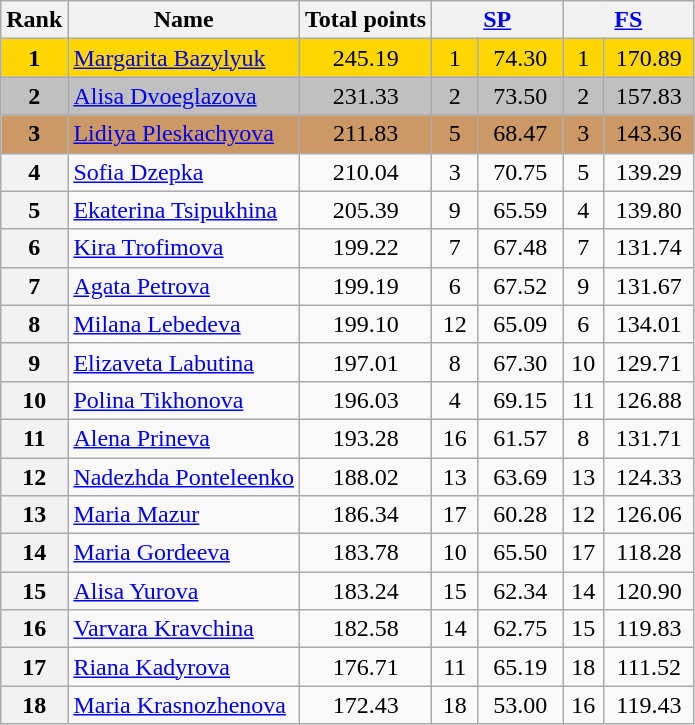<table class="wikitable sortable">
<tr>
<th>Rank</th>
<th>Name</th>
<th>Total points</th>
<th colspan="2" width="80px"><a href='#'>SP</a></th>
<th colspan="2" width="80px"><a href='#'>FS</a></th>
</tr>
<tr bgcolor="gold">
<td align="center"><strong>1</strong></td>
<td><a href='#'>Margarita Bazylyuk</a></td>
<td align="center">245.19</td>
<td align="center">1</td>
<td align="center">74.30</td>
<td align="center">1</td>
<td align="center">170.89</td>
</tr>
<tr bgcolor="silver">
<td align="center"><strong>2</strong></td>
<td><a href='#'>Alisa Dvoeglazova</a></td>
<td align="center">231.33</td>
<td align="center">2</td>
<td align="center">73.50</td>
<td align="center">2</td>
<td align="center">157.83</td>
</tr>
<tr bgcolor="cc9966">
<td align="center"><strong>3</strong></td>
<td><a href='#'>Lidiya Pleskachyova</a></td>
<td align="center">211.83</td>
<td align="center">5</td>
<td align="center">68.47</td>
<td align="center">3</td>
<td align="center">143.36</td>
</tr>
<tr>
<th>4</th>
<td><a href='#'>Sofia Dzepka</a></td>
<td align="center">210.04</td>
<td align="center">3</td>
<td align="center">70.75</td>
<td align="center">5</td>
<td align="center">139.29</td>
</tr>
<tr>
<th>5</th>
<td><a href='#'>Ekaterina Tsipukhina</a></td>
<td align="center">205.39</td>
<td align="center">9</td>
<td align="center">65.59</td>
<td align="center">4</td>
<td align="center">139.80</td>
</tr>
<tr>
<th>6</th>
<td><a href='#'>Kira Trofimova</a></td>
<td align="center">199.22</td>
<td align="center">7</td>
<td align="center">67.48</td>
<td align="center">7</td>
<td align="center">131.74</td>
</tr>
<tr>
<th>7</th>
<td><a href='#'>Agata Petrova</a></td>
<td align="center">199.19</td>
<td align="center">6</td>
<td align="center">67.52</td>
<td align="center">9</td>
<td align="center">131.67</td>
</tr>
<tr>
<th>8</th>
<td><a href='#'>Milana Lebedeva</a></td>
<td align="center">199.10</td>
<td align="center">12</td>
<td align="center">65.09</td>
<td align="center">6</td>
<td align="center">134.01</td>
</tr>
<tr>
<th>9</th>
<td><a href='#'>Elizaveta Labutina</a></td>
<td align="center">197.01</td>
<td align="center">8</td>
<td align="center">67.30</td>
<td align="center">10</td>
<td align="center">129.71</td>
</tr>
<tr>
<th>10</th>
<td><a href='#'>Polina Tikhonova</a></td>
<td align="center">196.03</td>
<td align="center">4</td>
<td align="center">69.15</td>
<td align="center">11</td>
<td align="center">126.88</td>
</tr>
<tr>
<th>11</th>
<td><a href='#'>Alena Prineva</a></td>
<td align="center">193.28</td>
<td align="center">16</td>
<td align="center">61.57</td>
<td align="center">8</td>
<td align="center">131.71</td>
</tr>
<tr>
<th>12</th>
<td><a href='#'>Nadezhda Ponteleenko</a></td>
<td align="center">188.02</td>
<td align="center">13</td>
<td align="center">63.69</td>
<td align="center">13</td>
<td align="center">124.33</td>
</tr>
<tr>
<th>13</th>
<td><a href='#'>Maria Mazur</a></td>
<td align="center">186.34</td>
<td align="center">17</td>
<td align="center">60.28</td>
<td align="center">12</td>
<td align="center">126.06</td>
</tr>
<tr>
<th>14</th>
<td><a href='#'>Maria Gordeeva</a></td>
<td align="center">183.78</td>
<td align="center">10</td>
<td align="center">65.50</td>
<td align="center">17</td>
<td align="center">118.28</td>
</tr>
<tr>
<th>15</th>
<td><a href='#'>Alisa Yurova</a></td>
<td align="center">183.24</td>
<td align="center">15</td>
<td align="center">62.34</td>
<td align="center">14</td>
<td align="center">120.90</td>
</tr>
<tr>
<th>16</th>
<td><a href='#'>Varvara Kravchina</a></td>
<td align="center">182.58</td>
<td align="center">14</td>
<td align="center">62.75</td>
<td align="center">15</td>
<td align="center">119.83</td>
</tr>
<tr>
<th>17</th>
<td><a href='#'>Riana Kadyrova</a></td>
<td align="center">176.71</td>
<td align="center">11</td>
<td align="center">65.19</td>
<td align="center">18</td>
<td align="center">111.52</td>
</tr>
<tr>
<th>18</th>
<td><a href='#'>Maria Krasnozhenova</a></td>
<td align="center">172.43</td>
<td align="center">18</td>
<td align="center">53.00</td>
<td align="center">16</td>
<td align="center">119.43</td>
</tr>
</table>
